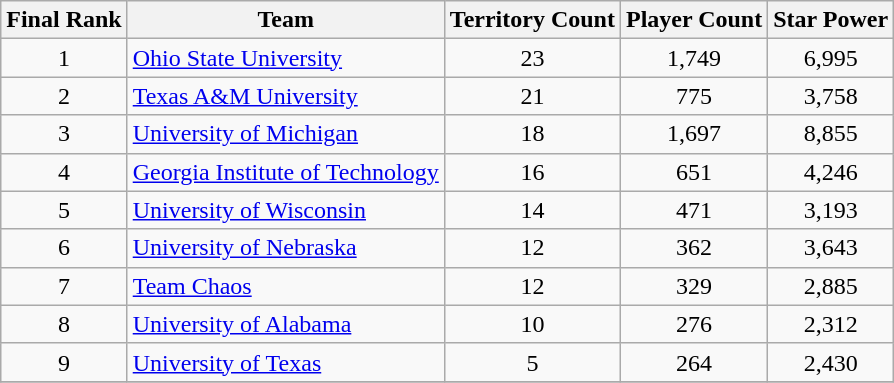<table class="wikitable sortable">
<tr>
<th>Final Rank</th>
<th>Team</th>
<th>Territory Count</th>
<th>Player Count</th>
<th>Star Power</th>
</tr>
<tr>
<td style="text-align:center;">1</td>
<td><a href='#'>Ohio State University</a></td>
<td style="text-align:center;">23</td>
<td style="text-align:center;">1,749</td>
<td style="text-align:center;">6,995</td>
</tr>
<tr>
<td style="text-align:center;">2</td>
<td><a href='#'>Texas A&M University</a></td>
<td style="text-align:center;">21</td>
<td style="text-align:center;">775</td>
<td style="text-align:center;">3,758</td>
</tr>
<tr>
<td style="text-align:center;">3</td>
<td><a href='#'>University of Michigan</a></td>
<td style="text-align:center;">18</td>
<td style="text-align:center;">1,697</td>
<td style="text-align:center;">8,855</td>
</tr>
<tr>
<td style="text-align:center;">4</td>
<td><a href='#'>Georgia Institute of Technology</a></td>
<td style="text-align:center;">16</td>
<td style="text-align:center;">651</td>
<td style="text-align:center;">4,246</td>
</tr>
<tr>
<td style="text-align:center;">5</td>
<td><a href='#'>University of Wisconsin</a></td>
<td style="text-align:center;">14</td>
<td style="text-align:center;">471</td>
<td style="text-align:center;">3,193</td>
</tr>
<tr>
<td style="text-align:center;">6</td>
<td><a href='#'>University of Nebraska</a></td>
<td style="text-align:center;">12</td>
<td style="text-align:center;">362</td>
<td style="text-align:center;">3,643</td>
</tr>
<tr>
<td style="text-align:center;">7</td>
<td><a href='#'> Team Chaos</a></td>
<td style="text-align:center;">12</td>
<td style="text-align:center;">329</td>
<td style="text-align:center;">2,885</td>
</tr>
<tr>
<td style="text-align:center;">8</td>
<td><a href='#'>University of Alabama</a></td>
<td style="text-align:center;">10</td>
<td style="text-align:center;">276</td>
<td style="text-align:center;">2,312</td>
</tr>
<tr>
<td style="text-align:center;">9</td>
<td><a href='#'>University of Texas</a></td>
<td style="text-align:center;">5</td>
<td style="text-align:center;">264</td>
<td style="text-align:center;">2,430</td>
</tr>
<tr>
</tr>
</table>
